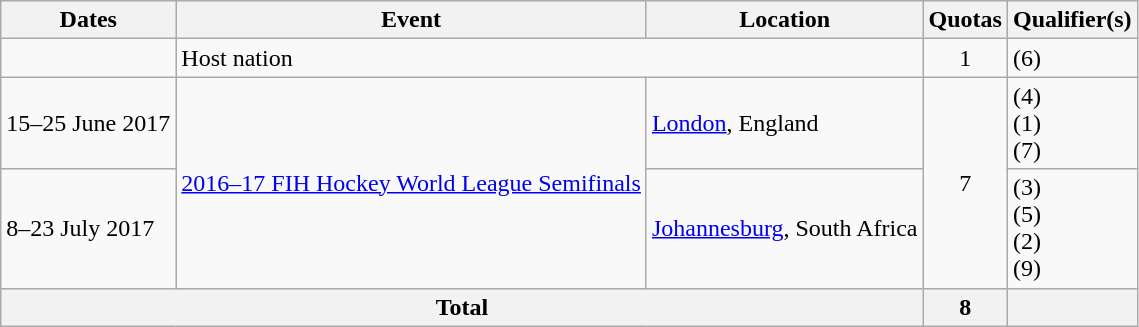<table class=wikitable>
<tr>
<th>Dates</th>
<th>Event</th>
<th>Location</th>
<th>Quotas</th>
<th>Qualifier(s)</th>
</tr>
<tr>
<td></td>
<td colspan=2>Host nation</td>
<td align=center>1</td>
<td> (6)</td>
</tr>
<tr>
<td>15–25 June 2017</td>
<td rowspan=2><a href='#'>2016–17 FIH Hockey World League Semifinals</a></td>
<td><a href='#'>London</a>, England</td>
<td rowspan=2 align=center>7</td>
<td> (4)<br> (1)<br> (7)</td>
</tr>
<tr>
<td>8–23 July 2017</td>
<td><a href='#'>Johannesburg</a>, South Africa</td>
<td> (3)<br> (5)<br> (2)<br> (9)</td>
</tr>
<tr>
<th colspan="3">Total</th>
<th>8</th>
<th></th>
</tr>
</table>
